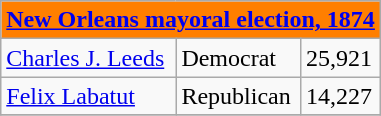<table class="wikitable">
<tr>
<th colspan="7" style="background-color:#FF7F00;text-align:center;"><a href='#'>New Orleans mayoral election, 1874</a></th>
</tr>
<tr>
<td><a href='#'>Charles J. Leeds</a></td>
<td>Democrat</td>
<td>25,921</td>
</tr>
<tr>
<td><a href='#'>Felix Labatut</a></td>
<td>Republican</td>
<td>14,227</td>
</tr>
<tr>
</tr>
</table>
